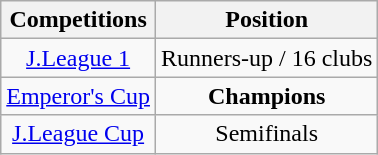<table class="wikitable" style="text-align:center;">
<tr>
<th>Competitions</th>
<th>Position</th>
</tr>
<tr>
<td><a href='#'>J.League 1</a></td>
<td>Runners-up / 16 clubs</td>
</tr>
<tr>
<td><a href='#'>Emperor's Cup</a></td>
<td><strong>Champions</strong></td>
</tr>
<tr>
<td><a href='#'>J.League Cup</a></td>
<td>Semifinals</td>
</tr>
</table>
